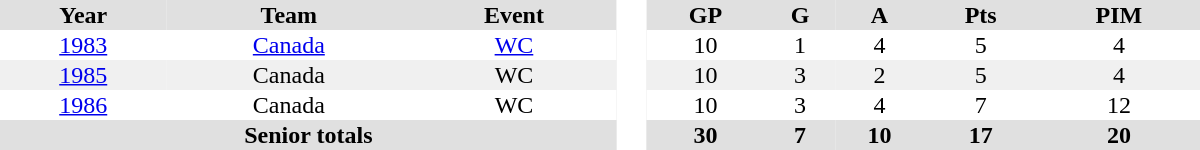<table border="0" cellpadding="1" cellspacing="0" style="text-align:center; width:50em">
<tr ALIGN="center" bgcolor="#e0e0e0">
<th>Year</th>
<th>Team</th>
<th>Event</th>
<th rowspan="99" bgcolor="#ffffff"> </th>
<th>GP</th>
<th>G</th>
<th>A</th>
<th>Pts</th>
<th>PIM</th>
</tr>
<tr>
<td><a href='#'>1983</a></td>
<td><a href='#'>Canada</a></td>
<td><a href='#'>WC</a></td>
<td>10</td>
<td>1</td>
<td>4</td>
<td>5</td>
<td>4</td>
</tr>
<tr bgcolor="#f0f0f0">
<td><a href='#'>1985</a></td>
<td>Canada</td>
<td>WC</td>
<td>10</td>
<td>3</td>
<td>2</td>
<td>5</td>
<td>4</td>
</tr>
<tr>
<td><a href='#'>1986</a></td>
<td>Canada</td>
<td>WC</td>
<td>10</td>
<td>3</td>
<td>4</td>
<td>7</td>
<td>12</td>
</tr>
<tr bgcolor="#e0e0e0">
<th colspan=3>Senior totals</th>
<th>30</th>
<th>7</th>
<th>10</th>
<th>17</th>
<th>20</th>
</tr>
</table>
